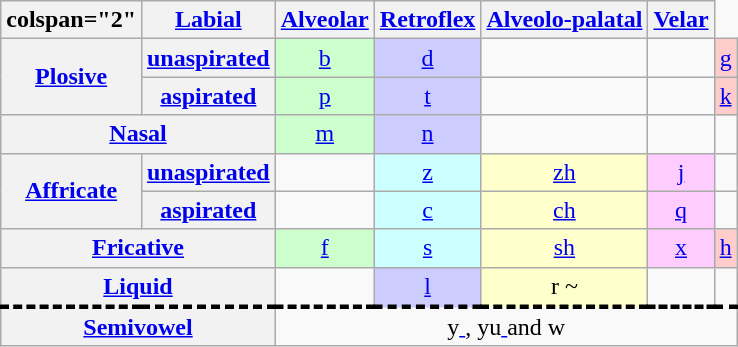<table class=wikitable style="text-align:center;border:none">
<tr>
<th>colspan="2" </th>
<th><a href='#'>Labial</a></th>
<th><a href='#'>Alveolar</a></th>
<th><a href='#'>Retroflex</a></th>
<th><a href='#'>Alveolo-palatal</a></th>
<th><a href='#'>Velar</a></th>
</tr>
<tr>
<th rowspan="2"><a href='#'>Plosive</a></th>
<th><a href='#'>unaspirated</a></th>
<td style="background:#cfc"><a href='#'>b </a></td>
<td style="background:#ccf"><a href='#'>d </a></td>
<td></td>
<td></td>
<td style="background:#fcc"><a href='#'>g </a></td>
</tr>
<tr>
<th><a href='#'>aspirated</a></th>
<td style="background:#cfc"><a href='#'>p </a></td>
<td style="background:#ccf"><a href='#'>t </a></td>
<td></td>
<td></td>
<td style="background:#fcc"><a href='#'>k </a></td>
</tr>
<tr>
<th colspan="2"><a href='#'>Nasal</a></th>
<td style="background:#cfc"><a href='#'>m </a></td>
<td style="background:#ccf"><a href='#'>n </a></td>
<td></td>
<td></td>
<td></td>
</tr>
<tr>
<th rowspan="2"><a href='#'>Affricate</a></th>
<th><a href='#'>unaspirated</a></th>
<td></td>
<td style="background:#cff"><a href='#'>z </a></td>
<td style="background:#ffc"><a href='#'>zh </a></td>
<td style="background:#fcf"><a href='#'>j </a></td>
<td></td>
</tr>
<tr>
<th><a href='#'>aspirated</a></th>
<td></td>
<td style="background:#cff"><a href='#'>c </a></td>
<td style="background:#ffc"><a href='#'>ch </a></td>
<td style="background:#fcf"><a href='#'>q </a></td>
<td></td>
</tr>
<tr>
<th colspan="2"><a href='#'>Fricative</a></th>
<td style="background:#cfc"><a href='#'>f </a></td>
<td style="background:#cff"><a href='#'>s </a></td>
<td style="background:#ffc"><a href='#'>sh </a></td>
<td style="background:#fcf"><a href='#'>x </a></td>
<td style="background:#fcc"><a href='#'>h </a></td>
</tr>
<tr>
<th colspan="2"><a href='#'>Liquid</a></th>
<td></td>
<td style="background:#ccf"><a href='#'>l </a></td>
<td style="background:#ffc">r <a href='#'> </a>~<a href='#'></a></td>
<td></td>
<td></td>
</tr>
<tr style="border-top:dashed">
<th colspan="2"><a href='#'>Semivowel</a></th>
<td colspan="5">y<a href='#'> </a>, yu<a href='#'> </a> and w <a href='#'></a></td>
</tr>
</table>
